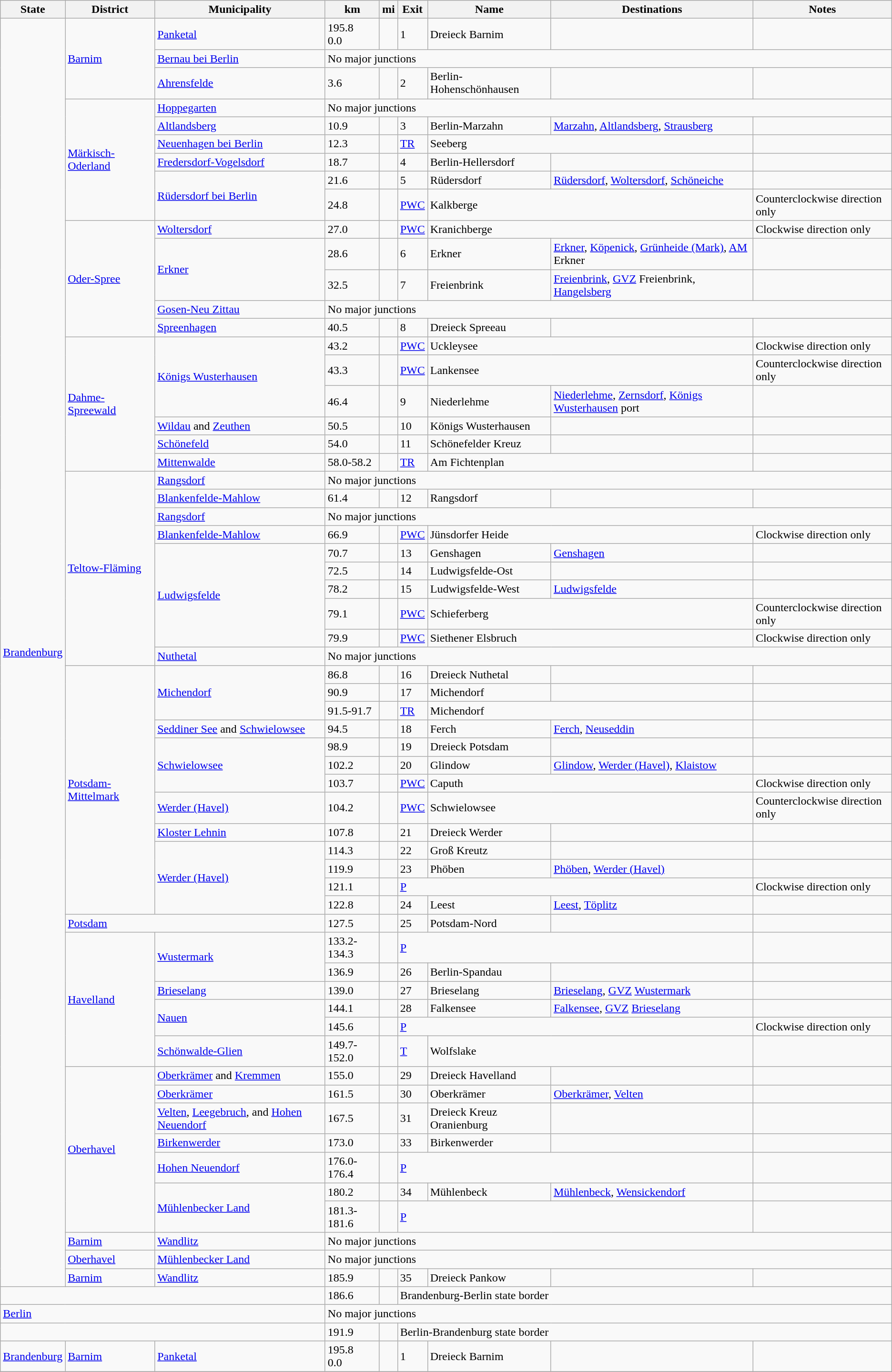<table class="plainrowheaders wikitable">
<tr>
<th scope=col>State</th>
<th scope=col>District</th>
<th scope=col>Municipality</th>
<th scope=col>km</th>
<th scope=col>mi</th>
<th scope=col>Exit</th>
<th scope=col>Name</th>
<th scope=col>Destinations</th>
<th scope=col>Notes</th>
</tr>
<tr>
<td rowspan="60"><a href='#'>Brandenburg</a></td>
<td rowspan="3"><a href='#'>Barnim</a></td>
<td><a href='#'>Panketal</a></td>
<td>195.8<br>0.0</td>
<td></td>
<td>1</td>
<td>Dreieck Barnim</td>
<td></td>
<td></td>
</tr>
<tr>
<td><a href='#'>Bernau bei Berlin</a></td>
<td colspan="6">No major junctions</td>
</tr>
<tr>
<td><a href='#'>Ahrensfelde</a></td>
<td>3.6</td>
<td></td>
<td>2</td>
<td>Berlin-Hohenschönhausen</td>
<td></td>
<td></td>
</tr>
<tr>
<td rowspan="6"><a href='#'>Märkisch-Oderland</a></td>
<td><a href='#'>Hoppegarten</a></td>
<td colspan="6">No major junctions</td>
</tr>
<tr>
<td><a href='#'>Altlandsberg</a></td>
<td>10.9</td>
<td></td>
<td>3</td>
<td>Berlin-Marzahn</td>
<td><a href='#'>Marzahn</a>, <a href='#'>Altlandsberg</a>, <a href='#'>Strausberg</a></td>
<td></td>
</tr>
<tr>
<td><a href='#'>Neuenhagen bei Berlin</a></td>
<td>12.3</td>
<td></td>
<td><a href='#'>TR</a></td>
<td colspan="2">Seeberg</td>
<td></td>
</tr>
<tr>
<td><a href='#'>Fredersdorf-Vogelsdorf</a></td>
<td>18.7</td>
<td></td>
<td>4</td>
<td>Berlin-Hellersdorf</td>
<td></td>
<td></td>
</tr>
<tr>
<td rowspan="2"><a href='#'>Rüdersdorf bei Berlin</a></td>
<td>21.6</td>
<td></td>
<td>5</td>
<td>Rüdersdorf</td>
<td><a href='#'>Rüdersdorf</a>, <a href='#'>Woltersdorf</a>, <a href='#'>Schöneiche</a></td>
<td></td>
</tr>
<tr>
<td>24.8</td>
<td></td>
<td><a href='#'>PWC</a></td>
<td colspan="2">Kalkberge</td>
<td>Counterclockwise direction only</td>
</tr>
<tr>
<td rowspan="5"><a href='#'>Oder-Spree</a></td>
<td><a href='#'>Woltersdorf</a></td>
<td>27.0</td>
<td></td>
<td><a href='#'>PWC</a></td>
<td colspan="2">Kranichberge</td>
<td>Clockwise direction only</td>
</tr>
<tr>
<td rowspan="2"><a href='#'>Erkner</a></td>
<td>28.6</td>
<td></td>
<td>6</td>
<td>Erkner</td>
<td><a href='#'>Erkner</a>, <a href='#'>Köpenick</a>, <a href='#'>Grünheide (Mark)</a>, <a href='#'>AM</a> Erkner</td>
<td></td>
</tr>
<tr>
<td>32.5</td>
<td></td>
<td>7</td>
<td>Freienbrink</td>
<td><a href='#'>Freienbrink</a>, <a href='#'>GVZ</a> Freienbrink, <a href='#'>Hangelsberg</a></td>
<td></td>
</tr>
<tr>
<td><a href='#'>Gosen-Neu Zittau</a></td>
<td colspan="6">No major junctions</td>
</tr>
<tr>
<td><a href='#'>Spreenhagen</a></td>
<td>40.5</td>
<td></td>
<td>8</td>
<td>Dreieck Spreeau</td>
<td></td>
<td></td>
</tr>
<tr>
<td rowspan="6"><a href='#'>Dahme-Spreewald</a></td>
<td rowspan="3"><a href='#'>Königs Wusterhausen</a></td>
<td>43.2</td>
<td></td>
<td><a href='#'>PWC</a></td>
<td colspan="2">Uckleysee</td>
<td>Clockwise direction only</td>
</tr>
<tr>
<td>43.3</td>
<td></td>
<td><a href='#'>PWC</a></td>
<td colspan="2">Lankensee</td>
<td>Counterclockwise direction only</td>
</tr>
<tr>
<td>46.4</td>
<td></td>
<td>9</td>
<td>Niederlehme</td>
<td><a href='#'>Niederlehme</a>, <a href='#'>Zernsdorf</a>, <a href='#'>Königs Wusterhausen</a> port</td>
<td></td>
</tr>
<tr>
<td><a href='#'>Wildau</a> and <a href='#'>Zeuthen</a></td>
<td>50.5</td>
<td></td>
<td>10</td>
<td>Königs Wusterhausen</td>
<td></td>
<td></td>
</tr>
<tr>
<td><a href='#'>Schönefeld</a></td>
<td>54.0</td>
<td></td>
<td>11</td>
<td>Schönefelder Kreuz</td>
<td></td>
<td></td>
</tr>
<tr>
<td><a href='#'>Mittenwalde</a></td>
<td>58.0-58.2</td>
<td></td>
<td><a href='#'>TR</a></td>
<td colspan="2">Am Fichtenplan</td>
<td></td>
</tr>
<tr>
<td rowspan="10"><a href='#'>Teltow-Fläming</a></td>
<td><a href='#'>Rangsdorf</a></td>
<td colspan="6">No major junctions</td>
</tr>
<tr>
<td><a href='#'>Blankenfelde-Mahlow</a></td>
<td>61.4</td>
<td></td>
<td>12</td>
<td>Rangsdorf</td>
<td></td>
<td></td>
</tr>
<tr>
<td><a href='#'>Rangsdorf</a></td>
<td colspan="6">No major junctions</td>
</tr>
<tr>
<td><a href='#'>Blankenfelde-Mahlow</a></td>
<td>66.9</td>
<td></td>
<td><a href='#'>PWC</a></td>
<td colspan="2">Jünsdorfer Heide</td>
<td>Clockwise direction only</td>
</tr>
<tr>
<td rowspan="5"><a href='#'>Ludwigsfelde</a></td>
<td>70.7</td>
<td></td>
<td>13</td>
<td>Genshagen</td>
<td><a href='#'>Genshagen</a></td>
<td></td>
</tr>
<tr>
<td>72.5</td>
<td></td>
<td>14</td>
<td>Ludwigsfelde-Ost</td>
<td></td>
<td></td>
</tr>
<tr>
<td>78.2</td>
<td></td>
<td>15</td>
<td>Ludwigsfelde-West</td>
<td><a href='#'>Ludwigsfelde</a></td>
<td></td>
</tr>
<tr>
<td>79.1</td>
<td></td>
<td><a href='#'>PWC</a></td>
<td colspan="2">Schieferberg</td>
<td>Counterclockwise direction only</td>
</tr>
<tr>
<td>79.9</td>
<td></td>
<td><a href='#'>PWC</a></td>
<td colspan="2">Siethener Elsbruch</td>
<td>Clockwise direction only</td>
</tr>
<tr>
<td><a href='#'>Nuthetal</a></td>
<td colspan="6">No major junctions</td>
</tr>
<tr>
<td rowspan="13"><a href='#'>Potsdam-Mittelmark</a></td>
<td rowspan="3"><a href='#'>Michendorf</a></td>
<td>86.8</td>
<td></td>
<td>16</td>
<td>Dreieck Nuthetal</td>
<td></td>
<td></td>
</tr>
<tr>
<td>90.9</td>
<td></td>
<td>17</td>
<td>Michendorf</td>
<td></td>
<td></td>
</tr>
<tr>
<td>91.5-91.7</td>
<td></td>
<td><a href='#'>TR</a></td>
<td colspan="2">Michendorf</td>
<td></td>
</tr>
<tr>
<td><a href='#'>Seddiner See</a> and <a href='#'>Schwielowsee</a></td>
<td>94.5</td>
<td></td>
<td>18</td>
<td>Ferch</td>
<td><a href='#'>Ferch</a>, <a href='#'>Neuseddin</a></td>
<td></td>
</tr>
<tr>
<td rowspan="3"><a href='#'>Schwielowsee</a></td>
<td>98.9</td>
<td></td>
<td>19</td>
<td>Dreieck Potsdam</td>
<td></td>
<td></td>
</tr>
<tr>
<td>102.2</td>
<td></td>
<td>20</td>
<td>Glindow</td>
<td><a href='#'>Glindow</a>, <a href='#'>Werder (Havel)</a>, <a href='#'>Klaistow</a></td>
<td></td>
</tr>
<tr>
<td>103.7</td>
<td></td>
<td><a href='#'>PWC</a></td>
<td colspan="2">Caputh</td>
<td>Clockwise direction only</td>
</tr>
<tr>
<td><a href='#'>Werder (Havel)</a></td>
<td>104.2</td>
<td></td>
<td><a href='#'>PWC</a></td>
<td colspan="2">Schwielowsee</td>
<td>Counterclockwise direction only</td>
</tr>
<tr>
<td><a href='#'>Kloster Lehnin</a></td>
<td>107.8</td>
<td></td>
<td>21</td>
<td>Dreieck Werder</td>
<td></td>
<td></td>
</tr>
<tr>
<td rowspan="4"><a href='#'>Werder (Havel)</a></td>
<td>114.3</td>
<td></td>
<td>22</td>
<td>Groß Kreutz</td>
<td></td>
<td></td>
</tr>
<tr>
<td>119.9</td>
<td></td>
<td>23</td>
<td>Phöben</td>
<td><a href='#'>Phöben</a>, <a href='#'>Werder (Havel)</a></td>
<td></td>
</tr>
<tr>
<td>121.1</td>
<td></td>
<td colspan="3"><a href='#'>P</a></td>
<td>Clockwise direction only</td>
</tr>
<tr>
<td>122.8</td>
<td></td>
<td>24</td>
<td>Leest</td>
<td><a href='#'>Leest</a>, <a href='#'>Töplitz</a></td>
<td></td>
</tr>
<tr>
<td colspan="2"><a href='#'>Potsdam</a></td>
<td>127.5</td>
<td></td>
<td>25</td>
<td>Potsdam-Nord</td>
<td></td>
<td></td>
</tr>
<tr>
<td rowspan="6"><a href='#'>Havelland</a></td>
<td rowspan="2"><a href='#'>Wustermark</a></td>
<td>133.2-134.3</td>
<td></td>
<td colspan="3"><a href='#'>P</a></td>
<td></td>
</tr>
<tr>
<td>136.9</td>
<td></td>
<td>26</td>
<td>Berlin-Spandau</td>
<td></td>
<td></td>
</tr>
<tr>
<td><a href='#'>Brieselang</a></td>
<td>139.0</td>
<td></td>
<td>27</td>
<td>Brieselang</td>
<td><a href='#'>Brieselang</a>, <a href='#'>GVZ</a> <a href='#'>Wustermark</a></td>
<td></td>
</tr>
<tr>
<td rowspan="2"><a href='#'>Nauen</a></td>
<td>144.1</td>
<td></td>
<td>28</td>
<td>Falkensee</td>
<td><a href='#'>Falkensee</a>, <a href='#'>GVZ</a> <a href='#'>Brieselang</a></td>
<td></td>
</tr>
<tr>
<td>145.6</td>
<td></td>
<td colspan="3"><a href='#'>P</a></td>
<td>Clockwise direction only</td>
</tr>
<tr>
<td><a href='#'>Schönwalde-Glien</a></td>
<td>149.7-152.0</td>
<td></td>
<td><a href='#'>T</a></td>
<td colspan="2">Wolfslake</td>
<td></td>
</tr>
<tr>
<td rowspan="7"><a href='#'>Oberhavel</a></td>
<td><a href='#'>Oberkrämer</a> and <a href='#'>Kremmen</a></td>
<td>155.0</td>
<td></td>
<td>29</td>
<td>Dreieck Havelland</td>
<td></td>
<td></td>
</tr>
<tr>
<td><a href='#'>Oberkrämer</a></td>
<td>161.5</td>
<td></td>
<td>30</td>
<td>Oberkrämer</td>
<td><a href='#'>Oberkrämer</a>, <a href='#'>Velten</a></td>
<td></td>
</tr>
<tr>
<td><a href='#'>Velten</a>, <a href='#'>Leegebruch</a>, and <a href='#'>Hohen Neuendorf</a></td>
<td>167.5</td>
<td></td>
<td>31</td>
<td>Dreieck Kreuz Oranienburg</td>
<td></td>
<td></td>
</tr>
<tr>
<td><a href='#'>Birkenwerder</a></td>
<td>173.0</td>
<td></td>
<td>33</td>
<td>Birkenwerder</td>
<td></td>
<td></td>
</tr>
<tr>
<td><a href='#'>Hohen Neuendorf</a></td>
<td>176.0-176.4</td>
<td></td>
<td colspan="3"><a href='#'>P</a></td>
<td></td>
</tr>
<tr>
<td rowspan="2"><a href='#'>Mühlenbecker Land</a></td>
<td>180.2</td>
<td></td>
<td>34</td>
<td>Mühlenbeck</td>
<td><a href='#'>Mühlenbeck</a>, <a href='#'>Wensickendorf</a></td>
<td></td>
</tr>
<tr>
<td>181.3-181.6</td>
<td></td>
<td colspan="3"><a href='#'>P</a></td>
<td></td>
</tr>
<tr>
<td><a href='#'>Barnim</a></td>
<td><a href='#'>Wandlitz</a></td>
<td colspan="6">No major junctions</td>
</tr>
<tr>
<td><a href='#'>Oberhavel</a></td>
<td><a href='#'>Mühlenbecker Land</a></td>
<td colspan="6">No major junctions</td>
</tr>
<tr>
<td><a href='#'>Barnim</a></td>
<td><a href='#'>Wandlitz</a></td>
<td>185.9</td>
<td></td>
<td>35</td>
<td>Dreieck Pankow</td>
<td></td>
<td></td>
</tr>
<tr>
<td colspan="3"></td>
<td>186.6</td>
<td></td>
<td colspan="4">Brandenburg-Berlin state border</td>
</tr>
<tr>
<td colspan="3"><a href='#'>Berlin</a></td>
<td colspan="6">No major junctions</td>
</tr>
<tr>
<td colspan="3"></td>
<td>191.9</td>
<td></td>
<td colspan="4">Berlin-Brandenburg state border</td>
</tr>
<tr>
<td><a href='#'>Brandenburg</a></td>
<td><a href='#'>Barnim</a></td>
<td><a href='#'>Panketal</a></td>
<td>195.8<br>0.0</td>
<td></td>
<td>1</td>
<td>Dreieck Barnim</td>
<td></td>
<td></td>
</tr>
<tr>
</tr>
</table>
